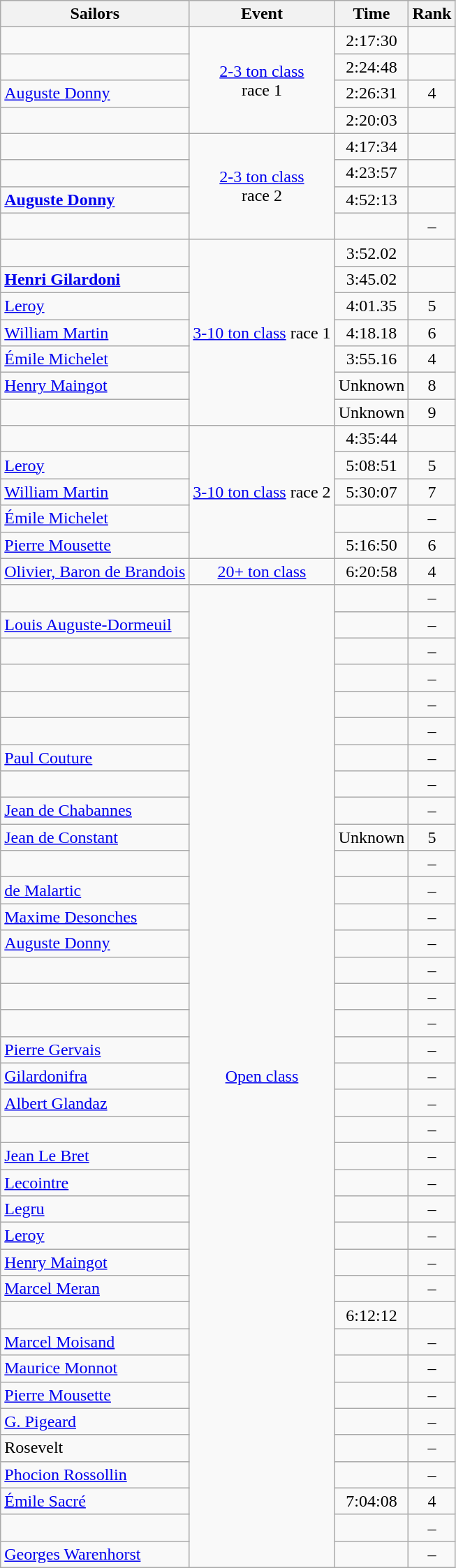<table class=wikitable>
<tr>
<th>Sailors</th>
<th>Event</th>
<th>Time</th>
<th>Rank</th>
</tr>
<tr align=center>
<td align=left><strong></strong></td>
<td rowspan=4><a href='#'>2-3 ton class</a> <br> race 1</td>
<td>2:17:30</td>
<td></td>
</tr>
<tr align=center>
<td align=left><strong></strong></td>
<td>2:24:48</td>
<td></td>
</tr>
<tr align=center>
<td align=left><a href='#'>Auguste Donny</a></td>
<td>2:26:31</td>
<td>4</td>
</tr>
<tr align=center>
<td align=left><strong></strong></td>
<td>2:20:03</td>
<td></td>
</tr>
<tr align=center>
<td align=left><strong></strong></td>
<td rowspan=4><a href='#'>2-3 ton class</a> <br> race 2</td>
<td>4:17:34</td>
<td></td>
</tr>
<tr align=center>
<td align=left><strong></strong></td>
<td>4:23:57</td>
<td></td>
</tr>
<tr align=center>
<td align=left><strong><a href='#'>Auguste Donny</a></strong></td>
<td>4:52:13</td>
<td></td>
</tr>
<tr align=center>
<td align=left></td>
<td></td>
<td>–</td>
</tr>
<tr align=center>
<td align=left><strong></strong></td>
<td rowspan=7><a href='#'>3-10 ton class</a> race 1</td>
<td>3:52.02</td>
<td></td>
</tr>
<tr align=center>
<td align=left><strong><a href='#'>Henri Gilardoni</a></strong></td>
<td>3:45.02</td>
<td></td>
</tr>
<tr align=center>
<td align=left><a href='#'>Leroy</a></td>
<td>4:01.35</td>
<td>5</td>
</tr>
<tr align=center>
<td align=left><a href='#'>William Martin</a></td>
<td>4:18.18</td>
<td>6</td>
</tr>
<tr align=center>
<td align=left><a href='#'>Émile Michelet</a></td>
<td>3:55.16</td>
<td>4</td>
</tr>
<tr align=center>
<td align=left><a href='#'>Henry Maingot</a></td>
<td>Unknown</td>
<td>8</td>
</tr>
<tr align=center>
<td align=left></td>
<td>Unknown</td>
<td>9</td>
</tr>
<tr align=center>
<td align=left><strong></strong></td>
<td rowspan=5><a href='#'>3-10 ton class</a> race 2</td>
<td>4:35:44</td>
<td></td>
</tr>
<tr align=center>
<td align=left><a href='#'>Leroy</a></td>
<td>5:08:51</td>
<td>5</td>
</tr>
<tr align=center>
<td align=left><a href='#'>William Martin</a></td>
<td>5:30:07</td>
<td>7</td>
</tr>
<tr align=center>
<td align=left><a href='#'>Émile Michelet</a></td>
<td></td>
<td>–</td>
</tr>
<tr align=center>
<td align=left><a href='#'>Pierre Mousette</a></td>
<td>5:16:50</td>
<td>6</td>
</tr>
<tr align=center>
<td align=left><a href='#'>Olivier, Baron de Brandois</a></td>
<td><a href='#'>20+ ton class</a></td>
<td>6:20:58</td>
<td>4</td>
</tr>
<tr align=center>
<td align=left></td>
<td rowspan=37><a href='#'>Open class</a></td>
<td></td>
<td>–</td>
</tr>
<tr align=center>
<td align=left><a href='#'>Louis Auguste-Dormeuil</a></td>
<td></td>
<td>–</td>
</tr>
<tr align=center>
<td align=left></td>
<td></td>
<td>–</td>
</tr>
<tr align=center>
<td align=left></td>
<td></td>
<td>–</td>
</tr>
<tr align=center>
<td align=left></td>
<td></td>
<td>–</td>
</tr>
<tr align=center>
<td align=left></td>
<td></td>
<td>–</td>
</tr>
<tr align=center>
<td align=left><a href='#'>Paul Couture</a></td>
<td></td>
<td>–</td>
</tr>
<tr align=center>
<td align=left></td>
<td></td>
<td>–</td>
</tr>
<tr align=center>
<td align=left><a href='#'>Jean de Chabannes</a></td>
<td></td>
<td>–</td>
</tr>
<tr align=center>
<td align=left><a href='#'>Jean de Constant</a></td>
<td>Unknown</td>
<td>5</td>
</tr>
<tr align=center>
<td align=left></td>
<td></td>
<td>–</td>
</tr>
<tr align=center>
<td align=left><a href='#'>de Malartic</a></td>
<td></td>
<td>–</td>
</tr>
<tr align=center>
<td align=left><a href='#'>Maxime Desonches</a></td>
<td></td>
<td>–</td>
</tr>
<tr align=center>
<td align=left><a href='#'>Auguste Donny</a></td>
<td></td>
<td>–</td>
</tr>
<tr align=center>
<td align=left></td>
<td></td>
<td>–</td>
</tr>
<tr align=center>
<td align=left></td>
<td></td>
<td>–</td>
</tr>
<tr align=center>
<td align=left></td>
<td></td>
<td>–</td>
</tr>
<tr align=center>
<td align=left><a href='#'>Pierre Gervais</a></td>
<td></td>
<td>–</td>
</tr>
<tr align=center>
<td align=left><a href='#'>Gilardonifra</a></td>
<td></td>
<td>–</td>
</tr>
<tr align=center>
<td align=left><a href='#'>Albert Glandaz</a></td>
<td></td>
<td>–</td>
</tr>
<tr align=center>
<td align=left></td>
<td></td>
<td>–</td>
</tr>
<tr align=center>
<td align=left><a href='#'>Jean Le Bret</a></td>
<td></td>
<td>–</td>
</tr>
<tr align=center>
<td align=left><a href='#'>Lecointre</a></td>
<td></td>
<td>–</td>
</tr>
<tr align=center>
<td align=left><a href='#'>Legru</a></td>
<td></td>
<td>–</td>
</tr>
<tr align=center>
<td align=left><a href='#'>Leroy</a></td>
<td></td>
<td>–</td>
</tr>
<tr align=center>
<td align=left><a href='#'>Henry Maingot</a></td>
<td></td>
<td>–</td>
</tr>
<tr align=center>
<td align=left><a href='#'>Marcel Meran</a></td>
<td></td>
<td>–</td>
</tr>
<tr align=center>
<td align=left><strong></strong></td>
<td>6:12:12</td>
<td></td>
</tr>
<tr align=center>
<td align=left><a href='#'>Marcel Moisand</a></td>
<td></td>
<td>–</td>
</tr>
<tr align=center>
<td align=left><a href='#'>Maurice Monnot</a></td>
<td></td>
<td>–</td>
</tr>
<tr align=center>
<td align=left><a href='#'>Pierre Mousette</a></td>
<td></td>
<td>–</td>
</tr>
<tr align=center>
<td align=left><a href='#'>G. Pigeard</a></td>
<td></td>
<td>–</td>
</tr>
<tr align=center>
<td align=left>Rosevelt</td>
<td></td>
<td>–</td>
</tr>
<tr align=center>
<td align=left><a href='#'>Phocion Rossollin</a></td>
<td></td>
<td>–</td>
</tr>
<tr align=center>
<td align=left><a href='#'>Émile Sacré</a></td>
<td>7:04:08</td>
<td>4</td>
</tr>
<tr align=center>
<td align=left></td>
<td></td>
<td>–</td>
</tr>
<tr align=center>
<td align=left><a href='#'>Georges Warenhorst</a></td>
<td></td>
<td>–</td>
</tr>
</table>
